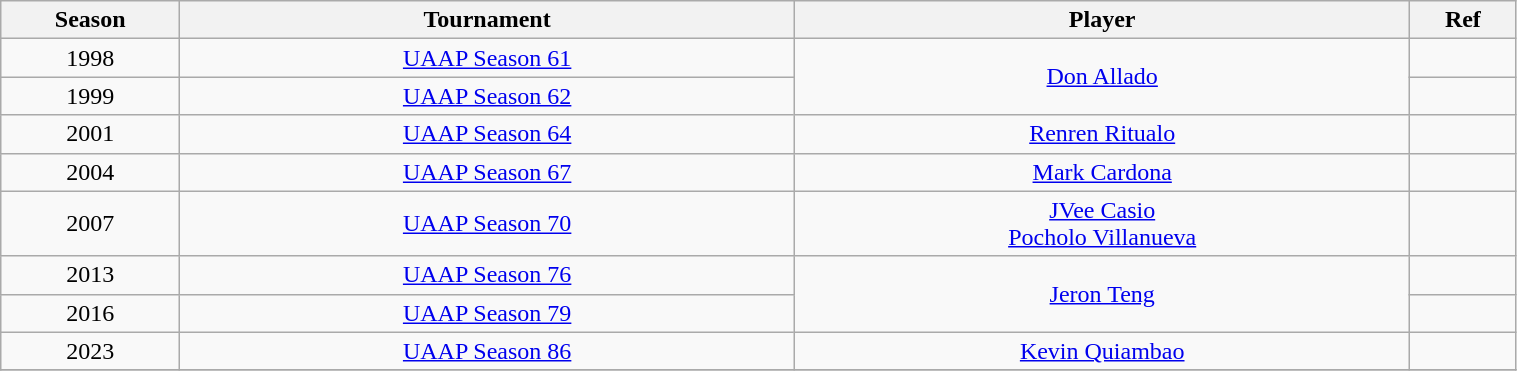<table class="wikitable sortable" style="text-align:center; width:80%">
<tr>
<th style="width:25px;">Season</th>
<th style="width:180px;">Tournament</th>
<th style="width:180px;">Player</th>
<th style="width:25px;">Ref</th>
</tr>
<tr>
<td>1998</td>
<td><a href='#'>UAAP Season 61</a></td>
<td rowspan="2"><a href='#'>Don Allado</a></td>
<td></td>
</tr>
<tr>
<td>1999</td>
<td><a href='#'>UAAP Season 62</a></td>
<td></td>
</tr>
<tr>
<td>2001</td>
<td><a href='#'>UAAP Season 64</a></td>
<td><a href='#'>Renren Ritualo</a></td>
<td></td>
</tr>
<tr>
<td>2004</td>
<td><a href='#'>UAAP Season 67</a></td>
<td><a href='#'>Mark Cardona</a></td>
<td></td>
</tr>
<tr>
<td>2007</td>
<td><a href='#'>UAAP Season 70</a></td>
<td><a href='#'>JVee Casio</a><br><a href='#'>Pocholo Villanueva</a></td>
<td></td>
</tr>
<tr>
<td>2013</td>
<td><a href='#'>UAAP Season 76</a></td>
<td rowspan="2"><a href='#'>Jeron Teng</a></td>
<td></td>
</tr>
<tr>
<td>2016</td>
<td><a href='#'>UAAP Season 79</a></td>
<td></td>
</tr>
<tr>
<td>2023</td>
<td><a href='#'>UAAP Season 86</a></td>
<td><a href='#'>Kevin Quiambao</a></td>
<td></td>
</tr>
<tr>
</tr>
</table>
